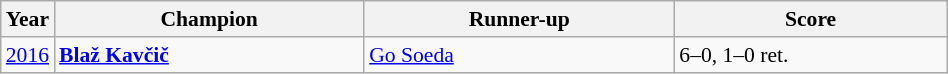<table class="wikitable" style="font-size:90%">
<tr>
<th>Year</th>
<th width="200">Champion</th>
<th width="200">Runner-up</th>
<th width="175">Score</th>
</tr>
<tr>
<td><a href='#'>2016</a></td>
<td> <strong><a href='#'>Blaž Kavčič</a></strong></td>
<td> <a href='#'>Go Soeda</a></td>
<td>6–0, 1–0 ret.</td>
</tr>
</table>
